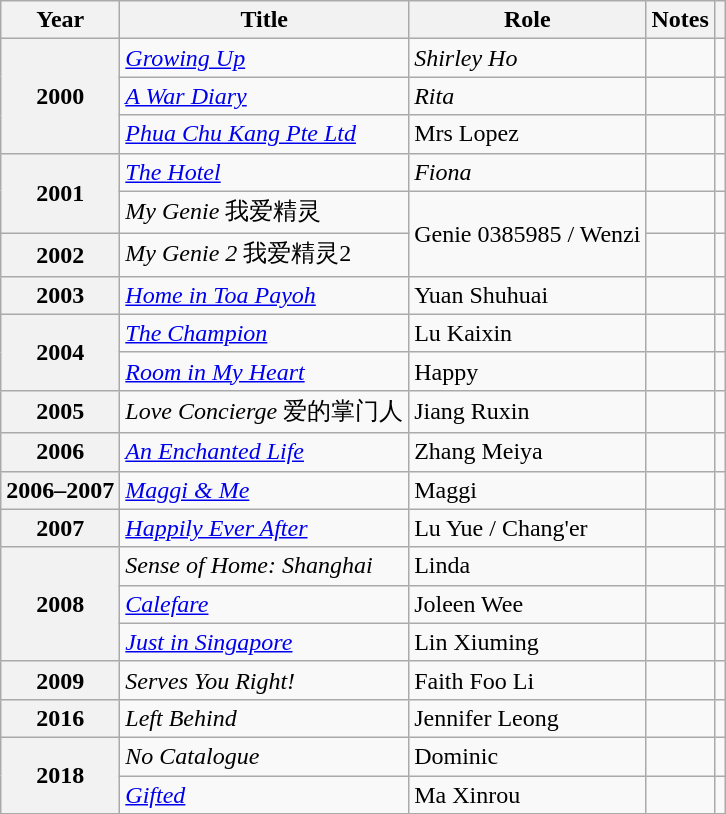<table class="wikitable sortable plainrowheaders">
<tr>
<th scope="col">Year</th>
<th scope="col">Title</th>
<th scope="col">Role</th>
<th scope="col" class="unsortable">Notes</th>
<th scope="col" class="unsortable"></th>
</tr>
<tr>
<th scope="row" rowspan="3">2000</th>
<td><em><a href='#'>Growing Up</a></em></td>
<td><em>Shirley Ho</em></td>
<td></td>
<td></td>
</tr>
<tr>
<td><em><a href='#'>A War Diary</a></em></td>
<td><em>Rita</em></td>
<td></td>
<td></td>
</tr>
<tr>
<td><em><a href='#'>Phua Chu Kang Pte Ltd</a></em></td>
<td>Mrs Lopez</td>
<td></td>
<td></td>
</tr>
<tr>
<th scope="row" rowspan="2">2001</th>
<td><em><a href='#'>The Hotel</a></em></td>
<td><em>Fiona</em></td>
<td></td>
<td></td>
</tr>
<tr>
<td><em>My Genie</em> 我爱精灵</td>
<td rowspan="2">Genie 0385985 / Wenzi</td>
<td></td>
<td></td>
</tr>
<tr>
<th scope="row">2002</th>
<td><em>My Genie 2</em> 我爱精灵2</td>
<td></td>
<td></td>
</tr>
<tr>
<th scope="row">2003</th>
<td><em><a href='#'>Home in Toa Payoh</a></em></td>
<td>Yuan Shuhuai</td>
<td></td>
<td></td>
</tr>
<tr>
<th scope="row" rowspan="2">2004</th>
<td><em><a href='#'>The Champion</a></em></td>
<td>Lu Kaixin</td>
<td></td>
<td></td>
</tr>
<tr>
<td><em><a href='#'>Room in My Heart</a></em></td>
<td>Happy</td>
<td></td>
<td></td>
</tr>
<tr>
<th scope="row">2005</th>
<td><em>Love Concierge</em> 爱的掌门人</td>
<td>Jiang Ruxin</td>
<td></td>
<td></td>
</tr>
<tr>
<th scope="row">2006</th>
<td><em><a href='#'>An Enchanted Life</a></em></td>
<td>Zhang Meiya</td>
<td></td>
<td></td>
</tr>
<tr>
<th scope="row">2006–2007</th>
<td><em><a href='#'>Maggi & Me</a></em></td>
<td>Maggi</td>
<td></td>
<td></td>
</tr>
<tr>
<th scope="row">2007</th>
<td><em><a href='#'>Happily Ever After</a></em></td>
<td>Lu Yue / Chang'er</td>
<td></td>
<td></td>
</tr>
<tr>
<th scope="row" rowspan="3">2008</th>
<td><em>Sense of Home: Shanghai</em></td>
<td>Linda</td>
<td></td>
<td></td>
</tr>
<tr>
<td><em><a href='#'>Calefare</a></em></td>
<td>Joleen Wee</td>
<td></td>
<td></td>
</tr>
<tr>
<td><em><a href='#'>Just in Singapore</a></em></td>
<td>Lin Xiuming</td>
<td></td>
<td></td>
</tr>
<tr>
<th scope="row">2009</th>
<td><em>Serves You Right!</em></td>
<td>Faith Foo Li</td>
<td></td>
<td></td>
</tr>
<tr>
<th scope="row">2016</th>
<td><em>Left Behind</em></td>
<td>Jennifer Leong</td>
<td></td>
<td></td>
</tr>
<tr>
<th scope="row" rowspan="2">2018</th>
<td><em>No Catalogue</em></td>
<td>Dominic</td>
<td></td>
<td></td>
</tr>
<tr>
<td><em><a href='#'>Gifted</a></em></td>
<td>Ma Xinrou</td>
<td></td>
<td></td>
</tr>
</table>
